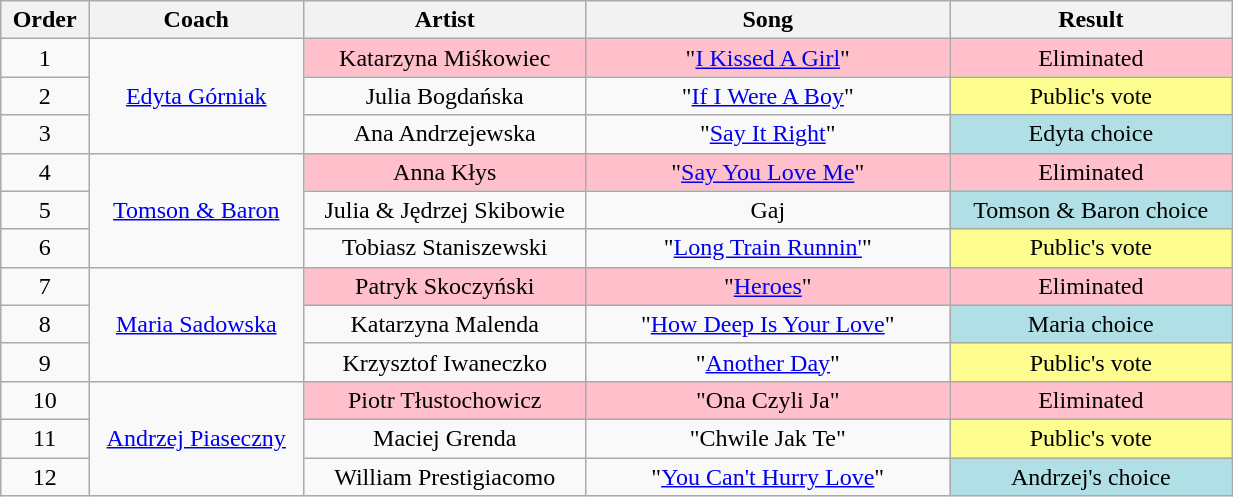<table class="wikitable" style="text-align:center; width:65%;">
<tr>
<th scope="col" style="width:03%;">Order</th>
<th scope="col" style="width:13%;">Coach</th>
<th scope="col" style="width:17%;">Artist</th>
<th scope="col" style="width:22%;">Song</th>
<th scope="col" style="width:17%;">Result</th>
</tr>
<tr>
<td scope="row">1</td>
<td rowspan="3"><a href='#'>Edyta Górniak</a></td>
<td style="background:pink;">Katarzyna Miśkowiec</td>
<td style="background:pink;">"<a href='#'>I Kissed A Girl</a>"</td>
<td style="background:pink;">Eliminated</td>
</tr>
<tr>
<td scope="row">2</td>
<td>Julia Bogdańska</td>
<td>"<a href='#'>If I Were A Boy</a>"</td>
<td style="background:#fdfc8f;">Public's vote</td>
</tr>
<tr>
<td scope="row">3</td>
<td>Ana Andrzejewska</td>
<td>"<a href='#'>Say It Right</a>"</td>
<td style="background:#B0E0E6;">Edyta choice</td>
</tr>
<tr>
<td scope="row">4</td>
<td rowspan="3"><a href='#'>Tomson & Baron</a></td>
<td style="background:pink;">Anna Kłys</td>
<td style="background:pink;">"<a href='#'>Say You Love Me</a>"</td>
<td style="background:pink;">Eliminated</td>
</tr>
<tr>
<td scope="row">5</td>
<td>Julia & Jędrzej Skibowie</td>
<td>Gaj</td>
<td style="background:#B0E0E6;">Tomson & Baron choice</td>
</tr>
<tr>
<td scope="row">6</td>
<td>Tobiasz Staniszewski</td>
<td>"<a href='#'>Long Train Runnin'</a>"</td>
<td style="background:#fdfc8f;">Public's vote</td>
</tr>
<tr>
<td scope="row">7</td>
<td rowspan="3"><a href='#'>Maria Sadowska</a></td>
<td style="background:pink;">Patryk Skoczyński</td>
<td style="background:pink;">"<a href='#'>Heroes</a>"</td>
<td style="background:pink;">Eliminated</td>
</tr>
<tr>
<td scope="row">8</td>
<td>Katarzyna Malenda</td>
<td>"<a href='#'>How Deep Is Your Love</a>"</td>
<td style="background:#B0E0E6;">Maria choice</td>
</tr>
<tr>
<td scope="row">9</td>
<td>Krzysztof Iwaneczko</td>
<td>"<a href='#'>Another Day</a>"</td>
<td style="background:#fdfc8f;">Public's vote</td>
</tr>
<tr>
<td scope="row">10</td>
<td rowspan="3"><a href='#'>Andrzej Piaseczny</a></td>
<td style="background:pink;">Piotr Tłustochowicz</td>
<td style="background:pink;">"Ona Czyli Ja"</td>
<td style="background:pink;">Eliminated</td>
</tr>
<tr>
<td scope="row">11</td>
<td>Maciej Grenda</td>
<td>"Chwile Jak Te"</td>
<td style="background:#fdfc8f;">Public's vote</td>
</tr>
<tr>
<td scope="row">12</td>
<td>William Prestigiacomo</td>
<td>"<a href='#'>You Can't Hurry Love</a>"</td>
<td style="background:#B0E0E6;">Andrzej's choice</td>
</tr>
</table>
